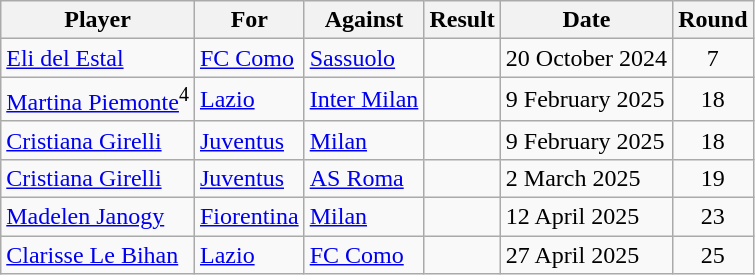<table class="wikitable sortable">
<tr>
<th>Player</th>
<th>For</th>
<th>Against</th>
<th>Result</th>
<th>Date</th>
<th>Round</th>
</tr>
<tr>
<td> <a href='#'>Eli del Estal</a></td>
<td><a href='#'>FC Como</a></td>
<td><a href='#'>Sassuolo</a></td>
<td align="center"></td>
<td>20 October 2024</td>
<td align="center">7</td>
</tr>
<tr>
<td> <a href='#'>Martina Piemonte</a><sup>4</sup></td>
<td><a href='#'>Lazio</a></td>
<td><a href='#'>Inter Milan</a></td>
<td align="center"></td>
<td>9 February 2025</td>
<td align="center">18</td>
</tr>
<tr>
<td> <a href='#'>Cristiana Girelli</a></td>
<td><a href='#'>Juventus</a></td>
<td><a href='#'>Milan</a></td>
<td align="center"></td>
<td>9 February 2025</td>
<td align="center">18</td>
</tr>
<tr>
<td> <a href='#'>Cristiana Girelli</a></td>
<td><a href='#'>Juventus</a></td>
<td><a href='#'>AS Roma</a></td>
<td align="center"></td>
<td>2 March 2025</td>
<td align="center">19</td>
</tr>
<tr>
<td> <a href='#'>Madelen Janogy</a></td>
<td><a href='#'>Fiorentina</a></td>
<td><a href='#'>Milan</a></td>
<td align="center"></td>
<td>12 April 2025</td>
<td align="center">23</td>
</tr>
<tr>
<td> <a href='#'>Clarisse Le Bihan</a></td>
<td><a href='#'>Lazio</a></td>
<td><a href='#'>FC Como</a></td>
<td align="center"></td>
<td>27 April 2025</td>
<td align="center">25</td>
</tr>
</table>
